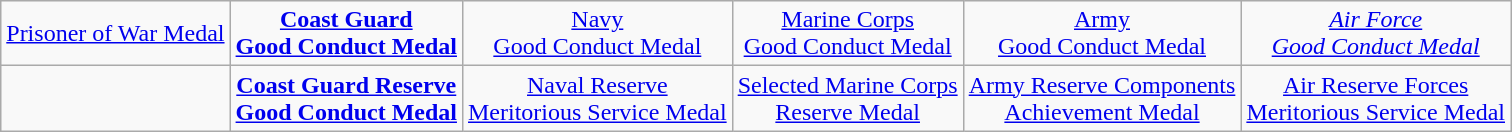<table class = "wikitable">
<tr align="center">
<td><a href='#'>Prisoner of War Medal</a></td>
<td><strong><a href='#'>Coast Guard<br>Good Conduct Medal</a></strong></td>
<td><a href='#'>Navy<br>Good Conduct Medal</a></td>
<td><a href='#'>Marine Corps<br>Good Conduct Medal</a></td>
<td><a href='#'>Army<br>Good Conduct Medal</a></td>
<td><em><a href='#'>Air Force<br> Good Conduct Medal</a></em></td>
</tr>
<tr align="center">
<td></td>
<td><strong><a href='#'>Coast Guard Reserve<br>Good Conduct Medal</a></strong></td>
<td><a href='#'>Naval Reserve<br>Meritorious Service Medal</a></td>
<td><a href='#'>Selected Marine Corps<br> Reserve Medal</a></td>
<td><a href='#'>Army Reserve Components<br> Achievement Medal</a></td>
<td><a href='#'>Air Reserve Forces<br> Meritorious Service Medal</a></td>
</tr>
</table>
